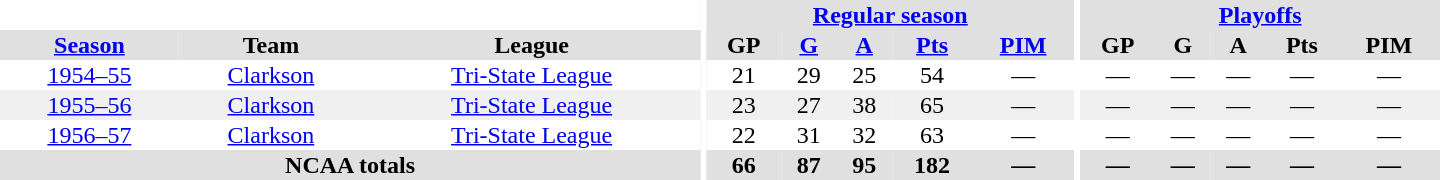<table border="0" cellpadding="1" cellspacing="0" style="text-align:center; width:60em">
<tr bgcolor="#e0e0e0">
<th colspan="3" bgcolor="#ffffff"></th>
<th rowspan="99" bgcolor="#ffffff"></th>
<th colspan="5"><a href='#'>Regular season</a></th>
<th rowspan="99" bgcolor="#ffffff"></th>
<th colspan="5"><a href='#'>Playoffs</a></th>
</tr>
<tr bgcolor="#e0e0e0">
<th><a href='#'>Season</a></th>
<th>Team</th>
<th>League</th>
<th>GP</th>
<th><a href='#'>G</a></th>
<th><a href='#'>A</a></th>
<th><a href='#'>Pts</a></th>
<th><a href='#'>PIM</a></th>
<th>GP</th>
<th>G</th>
<th>A</th>
<th>Pts</th>
<th>PIM</th>
</tr>
<tr>
<td><a href='#'>1954–55</a></td>
<td><a href='#'>Clarkson</a></td>
<td><a href='#'>Tri-State League</a></td>
<td>21</td>
<td>29</td>
<td>25</td>
<td>54</td>
<td>—</td>
<td>—</td>
<td>—</td>
<td>—</td>
<td>—</td>
<td>—</td>
</tr>
<tr bgcolor="f0f0f0">
<td><a href='#'>1955–56</a></td>
<td><a href='#'>Clarkson</a></td>
<td><a href='#'>Tri-State League</a></td>
<td>23</td>
<td>27</td>
<td>38</td>
<td>65</td>
<td>—</td>
<td>—</td>
<td>—</td>
<td>—</td>
<td>—</td>
<td>—</td>
</tr>
<tr>
<td><a href='#'>1956–57</a></td>
<td><a href='#'>Clarkson</a></td>
<td><a href='#'>Tri-State League</a></td>
<td>22</td>
<td>31</td>
<td>32</td>
<td>63</td>
<td>—</td>
<td>—</td>
<td>—</td>
<td>—</td>
<td>—</td>
<td>—</td>
</tr>
<tr bgcolor="#e0e0e0">
<th colspan="3">NCAA totals</th>
<th>66</th>
<th>87</th>
<th>95</th>
<th>182</th>
<th>—</th>
<th>—</th>
<th>—</th>
<th>—</th>
<th>—</th>
<th>—</th>
</tr>
</table>
